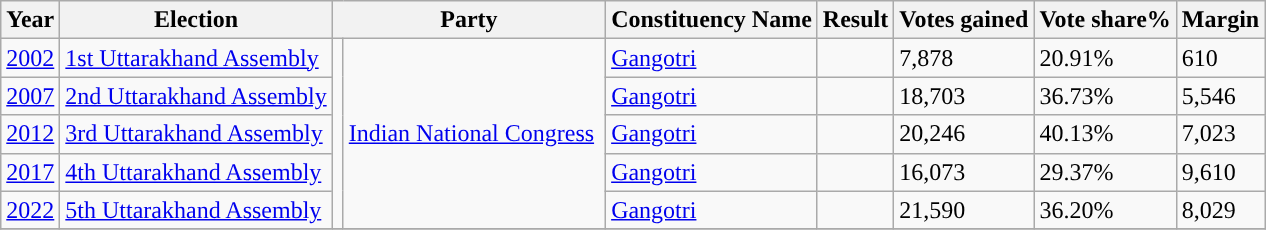<table class="wikitable">
<tr>
<th>Year</th>
<th>Election</th>
<th colspan="2">Party</th>
<th>Constituency Name</th>
<th>Result</th>
<th>Votes gained</th>
<th>Vote share%</th>
<th>Margin</th>
</tr>
<tr>
<td><a href='#'>2002</a></td>
<td><a href='#'>1st Uttarakhand Assembly</a></td>
<td rowspan="5" style="background-color: "></td>
<td rowspan="5"><a href='#'>Indian National Congress</a> </td>
<td><a href='#'>Gangotri</a></td>
<td></td>
<td>7,878</td>
<td>20.91%</td>
<td>610</td>
</tr>
<tr>
<td><a href='#'>2007</a></td>
<td><a href='#'>2nd Uttarakhand Assembly</a></td>
<td><a href='#'>Gangotri</a></td>
<td></td>
<td>18,703</td>
<td>36.73%</td>
<td>5,546</td>
</tr>
<tr>
<td><a href='#'>2012</a></td>
<td><a href='#'>3rd Uttarakhand Assembly</a></td>
<td><a href='#'>Gangotri</a></td>
<td></td>
<td>20,246</td>
<td>40.13%</td>
<td>7,023</td>
</tr>
<tr>
<td><a href='#'>2017</a></td>
<td><a href='#'>4th Uttarakhand Assembly</a></td>
<td><a href='#'>Gangotri</a></td>
<td></td>
<td>16,073</td>
<td>29.37%</td>
<td>9,610</td>
</tr>
<tr>
<td><a href='#'>2022</a></td>
<td><a href='#'>5th Uttarakhand Assembly</a></td>
<td><a href='#'>Gangotri</a></td>
<td></td>
<td>21,590</td>
<td>36.20%</td>
<td>8,029</td>
</tr>
<tr>
</tr>
</table>
